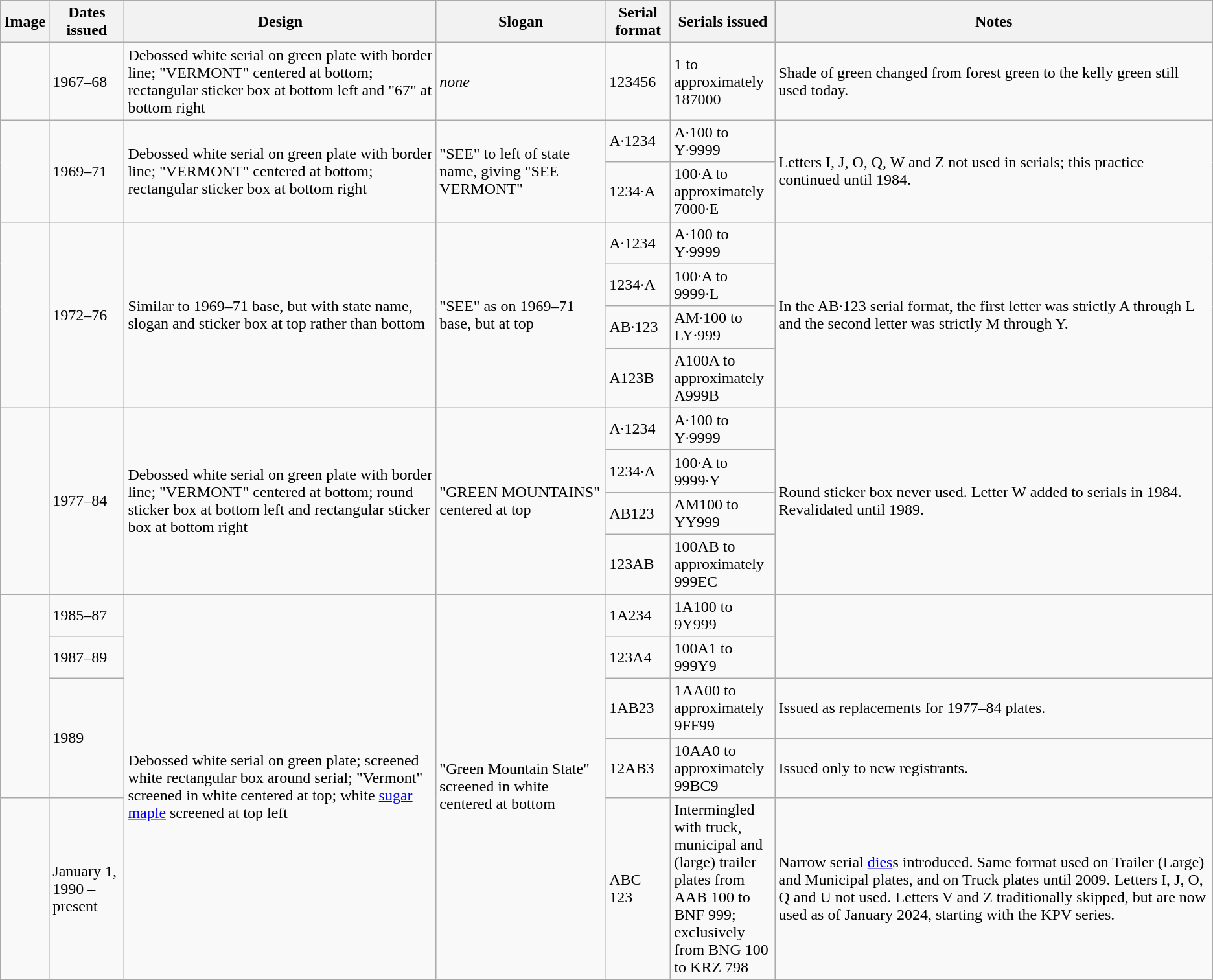<table class="wikitable">
<tr>
<th>Image</th>
<th style="width:70px;">Dates issued</th>
<th>Design</th>
<th>Slogan</th>
<th>Serial format</th>
<th style="width:100px;">Serials issued</th>
<th>Notes</th>
</tr>
<tr>
<td></td>
<td>1967–68</td>
<td>Debossed white serial on green plate with border line; "VERMONT" centered at bottom; rectangular sticker box at bottom left and "67" at bottom right</td>
<td><em>none</em></td>
<td>123456</td>
<td>1 to<br>approximately 187000</td>
<td>Shade of green changed from forest green to the kelly green still used today.</td>
</tr>
<tr>
<td rowspan="2"></td>
<td rowspan="2">1969–71</td>
<td rowspan="2">Debossed white serial on green plate with border line; "VERMONT" centered at bottom; rectangular sticker box at bottom right</td>
<td rowspan="2">"SEE" to left of state name, giving "SEE VERMONT"</td>
<td>A·1234</td>
<td>A·100 to<br>Y·9999</td>
<td rowspan="2">Letters I, J, O, Q, W and Z not used in serials; this practice continued until 1984.</td>
</tr>
<tr>
<td>1234·A</td>
<td>100·A to approximately 7000·E</td>
</tr>
<tr>
<td rowspan="4"></td>
<td rowspan="4">1972–76</td>
<td rowspan="4">Similar to 1969–71 base, but with state name, slogan and sticker box at top rather than bottom</td>
<td rowspan="4">"SEE" as on 1969–71 base, but at top</td>
<td>A·1234</td>
<td>A·100 to<br>Y·9999</td>
<td rowspan="4">In the AB·123 serial format, the first letter was strictly A through L and the second letter was strictly M through Y.</td>
</tr>
<tr>
<td>1234·A</td>
<td>100·A to<br>9999·L</td>
</tr>
<tr>
<td>AB·123</td>
<td>AM·100 to<br>LY·999</td>
</tr>
<tr>
<td>A123B</td>
<td>A100A to approximately A999B</td>
</tr>
<tr>
<td rowspan="4"></td>
<td rowspan="4">1977–84</td>
<td rowspan="4">Debossed white serial on green plate with border line; "VERMONT" centered at bottom; round sticker box at bottom left and rectangular sticker box at bottom right</td>
<td rowspan="4">"GREEN MOUNTAINS" centered at top</td>
<td>A·1234</td>
<td>A·100 to<br>Y·9999</td>
<td rowspan="4">Round sticker box never used. Letter W added to serials in 1984. Revalidated until 1989.</td>
</tr>
<tr>
<td>1234·A</td>
<td>100·A to<br>9999·Y</td>
</tr>
<tr>
<td>AB123</td>
<td>AM100 to<br>YY999</td>
</tr>
<tr>
<td>123AB</td>
<td>100AB to approximately 999EC</td>
</tr>
<tr>
<td rowspan="4"></td>
<td>1985–87</td>
<td rowspan="5">Debossed white serial on green plate; screened white rectangular box around serial; "Vermont" screened in white centered at top; white <a href='#'>sugar maple</a> screened at top left</td>
<td rowspan="5">"Green Mountain State" screened in white centered at bottom</td>
<td>1A234</td>
<td>1A100 to<br>9Y999</td>
<td rowspan="2"></td>
</tr>
<tr>
<td>1987–89</td>
<td>123A4</td>
<td>100A1 to<br>999Y9</td>
</tr>
<tr>
<td rowspan="2">1989</td>
<td>1AB23</td>
<td>1AA00 to approximately 9FF99</td>
<td>Issued as replacements for 1977–84 plates.</td>
</tr>
<tr>
<td>12AB3</td>
<td>10AA0 to approximately 99BC9</td>
<td>Issued only to new registrants.</td>
</tr>
<tr>
<td></td>
<td>January 1, 1990 – present</td>
<td>ABC 123</td>
<td>Intermingled with truck, municipal and (large) trailer plates from AAB 100 to BNF 999; exclusively from BNG 100 to KRZ 798 </td>
<td>Narrow serial <a href='#'>dies</a>s introduced. Same format used on Trailer (Large) and Municipal plates, and on Truck plates until 2009. Letters I, J, O, Q and U not used. Letters V and Z traditionally skipped, but are now used as of January 2024, starting with the KPV series.</td>
</tr>
</table>
